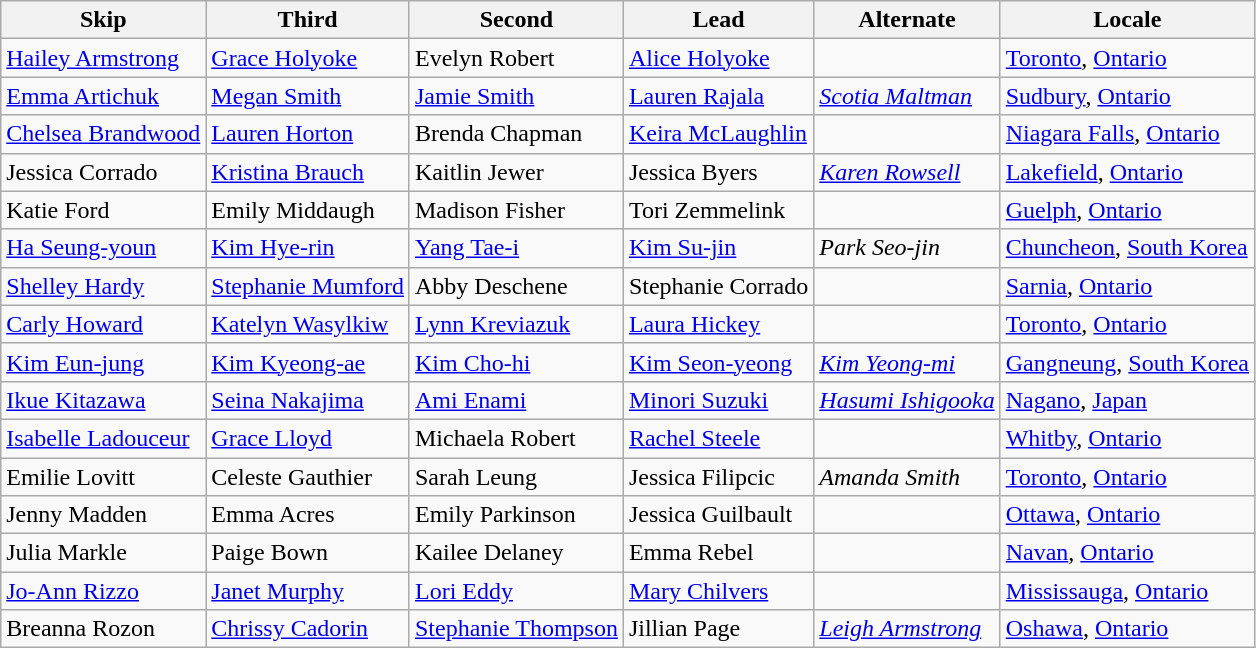<table class=wikitable>
<tr>
<th scope="col">Skip</th>
<th scope="col">Third</th>
<th scope="col">Second</th>
<th scope="col">Lead</th>
<th scope="col">Alternate</th>
<th scope="col">Locale</th>
</tr>
<tr>
<td><a href='#'>Hailey Armstrong</a></td>
<td><a href='#'>Grace Holyoke</a></td>
<td>Evelyn Robert</td>
<td><a href='#'>Alice Holyoke</a></td>
<td></td>
<td> <a href='#'>Toronto</a>, <a href='#'>Ontario</a></td>
</tr>
<tr>
<td><a href='#'>Emma Artichuk</a></td>
<td><a href='#'>Megan Smith</a></td>
<td><a href='#'>Jamie Smith</a></td>
<td><a href='#'>Lauren Rajala</a></td>
<td><em><a href='#'>Scotia Maltman</a></em></td>
<td> <a href='#'>Sudbury</a>, <a href='#'>Ontario</a></td>
</tr>
<tr>
<td><a href='#'>Chelsea Brandwood</a></td>
<td><a href='#'>Lauren Horton</a></td>
<td>Brenda Chapman</td>
<td><a href='#'>Keira McLaughlin</a></td>
<td></td>
<td> <a href='#'>Niagara Falls</a>, <a href='#'>Ontario</a></td>
</tr>
<tr>
<td>Jessica Corrado</td>
<td><a href='#'>Kristina Brauch</a></td>
<td>Kaitlin Jewer</td>
<td>Jessica Byers</td>
<td><em><a href='#'>Karen Rowsell</a></em></td>
<td> <a href='#'>Lakefield</a>, <a href='#'>Ontario</a></td>
</tr>
<tr>
<td>Katie Ford</td>
<td>Emily Middaugh</td>
<td>Madison Fisher</td>
<td>Tori Zemmelink</td>
<td></td>
<td> <a href='#'>Guelph</a>, <a href='#'>Ontario</a></td>
</tr>
<tr>
<td><a href='#'>Ha Seung-youn</a></td>
<td><a href='#'>Kim Hye-rin</a></td>
<td><a href='#'>Yang Tae-i</a></td>
<td><a href='#'>Kim Su-jin</a></td>
<td><em>Park Seo-jin</em></td>
<td> <a href='#'>Chuncheon</a>, <a href='#'>South Korea</a></td>
</tr>
<tr>
<td><a href='#'>Shelley Hardy</a></td>
<td><a href='#'>Stephanie Mumford</a></td>
<td>Abby Deschene</td>
<td>Stephanie Corrado</td>
<td></td>
<td> <a href='#'>Sarnia</a>, <a href='#'>Ontario</a></td>
</tr>
<tr>
<td><a href='#'>Carly Howard</a></td>
<td><a href='#'>Katelyn Wasylkiw</a></td>
<td><a href='#'>Lynn Kreviazuk</a></td>
<td><a href='#'>Laura Hickey</a></td>
<td></td>
<td> <a href='#'>Toronto</a>, <a href='#'>Ontario</a></td>
</tr>
<tr>
<td><a href='#'>Kim Eun-jung</a></td>
<td><a href='#'>Kim Kyeong-ae</a></td>
<td><a href='#'>Kim Cho-hi</a></td>
<td><a href='#'>Kim Seon-yeong</a></td>
<td><em><a href='#'>Kim Yeong-mi</a></em></td>
<td> <a href='#'>Gangneung</a>, <a href='#'>South Korea</a></td>
</tr>
<tr>
<td><a href='#'>Ikue Kitazawa</a></td>
<td><a href='#'>Seina Nakajima</a></td>
<td><a href='#'>Ami Enami</a></td>
<td><a href='#'>Minori Suzuki</a></td>
<td><em><a href='#'>Hasumi Ishigooka</a></em></td>
<td> <a href='#'>Nagano</a>, <a href='#'>Japan</a></td>
</tr>
<tr>
<td><a href='#'>Isabelle Ladouceur</a></td>
<td><a href='#'>Grace Lloyd</a></td>
<td>Michaela Robert</td>
<td><a href='#'>Rachel Steele</a></td>
<td></td>
<td> <a href='#'>Whitby</a>, <a href='#'>Ontario</a></td>
</tr>
<tr>
<td>Emilie Lovitt</td>
<td>Celeste Gauthier</td>
<td>Sarah Leung</td>
<td>Jessica Filipcic</td>
<td><em>Amanda Smith</em></td>
<td> <a href='#'>Toronto</a>, <a href='#'>Ontario</a></td>
</tr>
<tr>
<td>Jenny Madden</td>
<td>Emma Acres</td>
<td>Emily Parkinson</td>
<td>Jessica Guilbault</td>
<td></td>
<td> <a href='#'>Ottawa</a>, <a href='#'>Ontario</a></td>
</tr>
<tr>
<td>Julia Markle</td>
<td>Paige Bown</td>
<td>Kailee Delaney</td>
<td>Emma Rebel</td>
<td></td>
<td> <a href='#'>Navan</a>, <a href='#'>Ontario</a></td>
</tr>
<tr>
<td><a href='#'>Jo-Ann Rizzo</a></td>
<td><a href='#'>Janet Murphy</a></td>
<td><a href='#'>Lori Eddy</a></td>
<td><a href='#'>Mary Chilvers</a></td>
<td></td>
<td> <a href='#'>Mississauga</a>, <a href='#'>Ontario</a></td>
</tr>
<tr>
<td>Breanna Rozon</td>
<td><a href='#'>Chrissy Cadorin</a></td>
<td><a href='#'>Stephanie Thompson</a></td>
<td>Jillian Page</td>
<td><em><a href='#'>Leigh Armstrong</a></em></td>
<td> <a href='#'>Oshawa</a>, <a href='#'>Ontario</a></td>
</tr>
</table>
